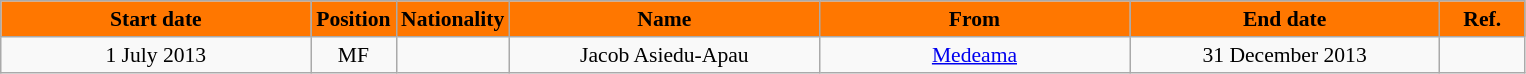<table class="wikitable"  style="text-align:center; font-size:90%; ">
<tr>
<th style="background:#FF7700; color:#000000; width:200px;">Start date</th>
<th style="background:#FF7700; color:#000000; width:50px;">Position</th>
<th style="background:#FF7700; color:#000000; width:50px;">Nationality</th>
<th style="background:#FF7700; color:#000000; width:200px;">Name</th>
<th style="background:#FF7700; color:#000000; width:200px;">From</th>
<th style="background:#FF7700; color:#000000; width:200px;">End date</th>
<th style="background:#FF7700; color:#000000; width:50px;">Ref.</th>
</tr>
<tr>
<td>1 July 2013</td>
<td>MF</td>
<td></td>
<td>Jacob Asiedu-Apau</td>
<td><a href='#'>Medeama</a></td>
<td>31 December 2013</td>
<td></td>
</tr>
</table>
